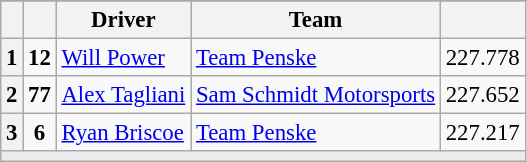<table class="wikitable" style="font-size:95%;">
<tr>
</tr>
<tr>
<th></th>
<th></th>
<th>Driver</th>
<th>Team</th>
<th></th>
</tr>
<tr>
<th>1</th>
<td style="text-align:center"><strong>12</strong></td>
<td> <a href='#'>Will Power</a></td>
<td><a href='#'>Team Penske</a></td>
<td align=center>227.778</td>
</tr>
<tr>
<th>2</th>
<td style="text-align:center"><strong>77</strong></td>
<td> <a href='#'>Alex Tagliani</a></td>
<td><a href='#'>Sam Schmidt Motorsports</a></td>
<td align=center>227.652</td>
</tr>
<tr>
<th>3</th>
<td style="text-align:center"><strong>6</strong></td>
<td> <a href='#'>Ryan Briscoe</a></td>
<td><a href='#'>Team Penske</a></td>
<td align=center>227.217</td>
</tr>
<tr>
<td style="background-color:#EAECF0;text-align:center" colspan=9><strong></strong></td>
</tr>
</table>
